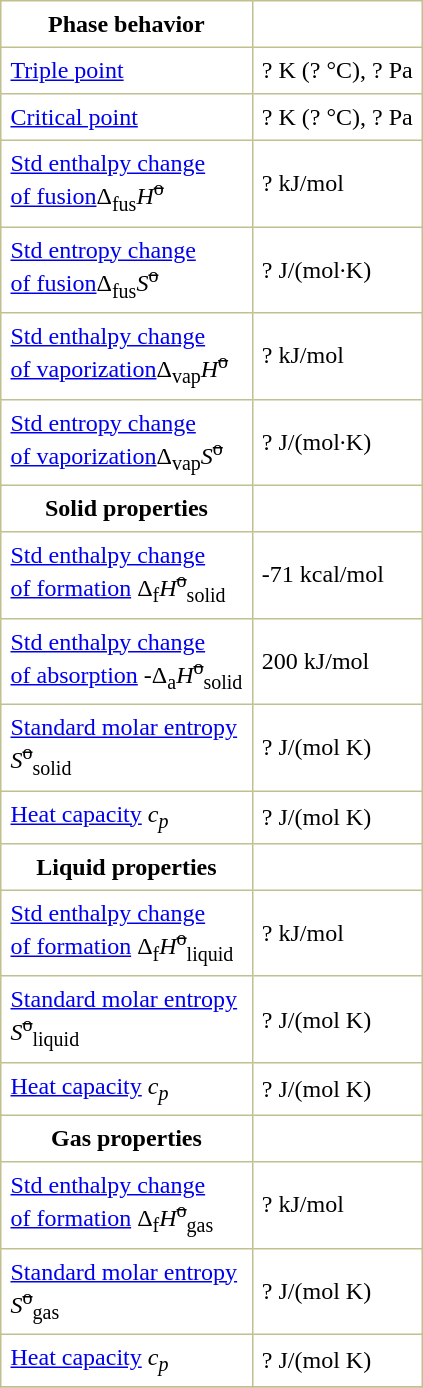<table border="1" cellspacing="0" cellpadding="6" style="margin: 0 0 0 0.5em; background: #FFFFFF; border-collapse: collapse; border-color: #C0C090;">
<tr>
<th>Phase behavior</th>
</tr>
<tr>
<td><a href='#'>Triple point</a></td>
<td>? K (? °C), ? Pa</td>
</tr>
<tr>
<td><a href='#'>Critical point</a></td>
<td>? K (? °C), ? Pa</td>
</tr>
<tr>
<td><a href='#'>Std enthalpy change<br>of fusion</a>Δ<sub>fus</sub><em>H</em><sup><s>o</s></sup></td>
<td>? kJ/mol</td>
</tr>
<tr>
<td><a href='#'>Std entropy change<br>of fusion</a>Δ<sub>fus</sub><em>S</em><sup><s>o</s></sup></td>
<td>? J/(mol·K)</td>
</tr>
<tr>
<td><a href='#'>Std enthalpy change<br>of vaporization</a>Δ<sub>vap</sub><em>H</em><sup><s>o</s></sup></td>
<td>? kJ/mol</td>
</tr>
<tr>
<td><a href='#'>Std entropy change<br>of vaporization</a>Δ<sub>vap</sub><em>S</em><sup><s>o</s></sup></td>
<td>? J/(mol·K)</td>
</tr>
<tr>
<th>Solid properties</th>
</tr>
<tr>
<td><a href='#'>Std enthalpy change<br>of formation</a> Δ<sub>f</sub><em>H</em><sup><s>o</s></sup><sub>solid</sub></td>
<td>-71 kcal/mol</td>
</tr>
<tr>
<td><a href='#'>Std enthalpy change<br>of absorption</a> -Δ<sub>a</sub><em>H</em><sup><s>o</s></sup><sub>solid</sub></td>
<td>200 kJ/mol</td>
</tr>
<tr>
<td><a href='#'>Standard molar entropy</a><br><em>S</em><sup><s>o</s></sup><sub>solid</sub></td>
<td>? J/(mol K)</td>
</tr>
<tr>
<td><a href='#'>Heat capacity</a> <em>c<sub>p</sub></em></td>
<td>? J/(mol K)</td>
</tr>
<tr>
<th>Liquid properties</th>
</tr>
<tr>
<td><a href='#'>Std enthalpy change<br>of formation</a> Δ<sub>f</sub><em>H</em><sup><s>o</s></sup><sub>liquid</sub></td>
<td>? kJ/mol</td>
</tr>
<tr>
<td><a href='#'>Standard molar entropy</a><br><em>S</em><sup><s>o</s></sup><sub>liquid</sub></td>
<td>? J/(mol K)</td>
</tr>
<tr>
<td><a href='#'>Heat capacity</a> <em>c<sub>p</sub></em></td>
<td>? J/(mol K)</td>
</tr>
<tr>
<th>Gas properties</th>
</tr>
<tr>
<td><a href='#'>Std enthalpy change<br>of formation</a> Δ<sub>f</sub><em>H</em><sup><s>o</s></sup><sub>gas</sub></td>
<td>? kJ/mol</td>
</tr>
<tr>
<td><a href='#'>Standard molar entropy</a><br><em>S</em><sup><s>o</s></sup><sub>gas</sub></td>
<td>? J/(mol K)</td>
</tr>
<tr>
<td><a href='#'>Heat capacity</a> <em>c<sub>p</sub></em></td>
<td>? J/(mol K)</td>
</tr>
<tr>
</tr>
</table>
